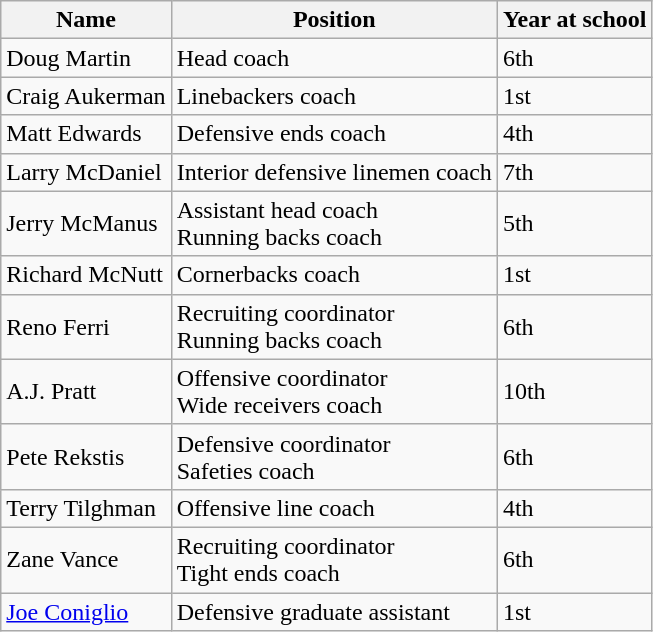<table class="wikitable">
<tr>
<th>Name</th>
<th>Position</th>
<th>Year at school</th>
</tr>
<tr>
<td>Doug Martin</td>
<td>Head coach</td>
<td>6th</td>
</tr>
<tr>
<td>Craig Aukerman</td>
<td>Linebackers coach</td>
<td>1st</td>
</tr>
<tr>
<td>Matt Edwards</td>
<td>Defensive ends coach</td>
<td>4th</td>
</tr>
<tr>
<td>Larry McDaniel</td>
<td>Interior defensive linemen coach</td>
<td>7th</td>
</tr>
<tr>
<td>Jerry McManus</td>
<td>Assistant head coach<br>Running backs coach</td>
<td>5th</td>
</tr>
<tr>
<td>Richard McNutt</td>
<td>Cornerbacks coach</td>
<td>1st</td>
</tr>
<tr>
<td>Reno Ferri</td>
<td>Recruiting coordinator<br>Running backs coach</td>
<td>6th</td>
</tr>
<tr>
<td>A.J. Pratt</td>
<td>Offensive coordinator<br>Wide receivers coach</td>
<td>10th</td>
</tr>
<tr>
<td>Pete Rekstis</td>
<td>Defensive coordinator<br>Safeties coach</td>
<td>6th</td>
</tr>
<tr>
<td>Terry Tilghman</td>
<td>Offensive line coach</td>
<td>4th</td>
</tr>
<tr>
<td>Zane Vance</td>
<td>Recruiting coordinator<br>Tight ends coach</td>
<td>6th</td>
</tr>
<tr>
<td><a href='#'>Joe Coniglio</a></td>
<td>Defensive graduate assistant</td>
<td>1st</td>
</tr>
</table>
